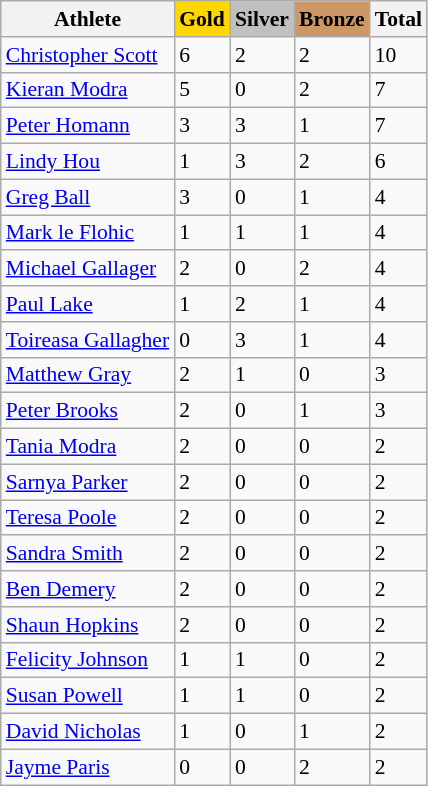<table class="wikitable sortable" style="font-size:90%">
<tr>
<th>Athlete</th>
<td align=center bgcolor="gold"><strong>Gold</strong></td>
<td align=center bgcolor="silver"><strong>Silver</strong></td>
<td align=center bgcolor="CC9966"><strong>Bronze</strong></td>
<th>Total</th>
</tr>
<tr>
<td><a href='#'>Christopher Scott</a></td>
<td>6</td>
<td>2</td>
<td>2</td>
<td>10</td>
</tr>
<tr>
<td><a href='#'>Kieran Modra</a></td>
<td>5</td>
<td>0</td>
<td>2</td>
<td>7</td>
</tr>
<tr>
<td><a href='#'>Peter Homann</a></td>
<td>3</td>
<td>3</td>
<td>1</td>
<td>7</td>
</tr>
<tr>
<td><a href='#'>Lindy Hou</a></td>
<td>1</td>
<td>3</td>
<td>2</td>
<td>6</td>
</tr>
<tr>
<td><a href='#'>Greg Ball</a></td>
<td>3</td>
<td>0</td>
<td>1</td>
<td>4</td>
</tr>
<tr>
<td><a href='#'>Mark le Flohic</a></td>
<td 2>1</td>
<td>1</td>
<td>1</td>
<td>4</td>
</tr>
<tr>
<td><a href='#'>Michael Gallager</a></td>
<td>2</td>
<td>0</td>
<td>2</td>
<td>4</td>
</tr>
<tr>
<td><a href='#'>Paul Lake</a></td>
<td>1</td>
<td>2</td>
<td>1</td>
<td>4</td>
</tr>
<tr>
<td><a href='#'>Toireasa Gallagher</a></td>
<td>0</td>
<td>3</td>
<td>1</td>
<td>4</td>
</tr>
<tr>
<td><a href='#'>Matthew Gray</a></td>
<td>2</td>
<td>1</td>
<td>0</td>
<td>3</td>
</tr>
<tr>
<td><a href='#'>Peter Brooks</a></td>
<td>2</td>
<td>0</td>
<td>1</td>
<td>3</td>
</tr>
<tr>
<td><a href='#'>Tania Modra</a></td>
<td>2</td>
<td>0</td>
<td>0</td>
<td>2</td>
</tr>
<tr>
<td><a href='#'>Sarnya Parker</a></td>
<td>2</td>
<td>0</td>
<td>0</td>
<td>2</td>
</tr>
<tr>
<td><a href='#'>Teresa Poole</a></td>
<td>2</td>
<td>0</td>
<td>0</td>
<td>2</td>
</tr>
<tr>
<td><a href='#'>Sandra Smith</a></td>
<td>2</td>
<td>0</td>
<td>0</td>
<td>2</td>
</tr>
<tr>
<td><a href='#'>Ben Demery</a></td>
<td>2</td>
<td>0</td>
<td>0</td>
<td>2</td>
</tr>
<tr>
<td><a href='#'>Shaun Hopkins</a></td>
<td>2</td>
<td>0</td>
<td>0</td>
<td>2</td>
</tr>
<tr>
<td><a href='#'>Felicity Johnson</a></td>
<td>1</td>
<td>1</td>
<td>0</td>
<td>2</td>
</tr>
<tr>
<td><a href='#'>Susan Powell</a></td>
<td>1</td>
<td>1</td>
<td>0</td>
<td>2</td>
</tr>
<tr>
<td><a href='#'>David Nicholas</a></td>
<td>1</td>
<td>0</td>
<td>1</td>
<td>2</td>
</tr>
<tr>
<td><a href='#'>Jayme Paris</a></td>
<td>0</td>
<td>0</td>
<td>2</td>
<td>2</td>
</tr>
</table>
